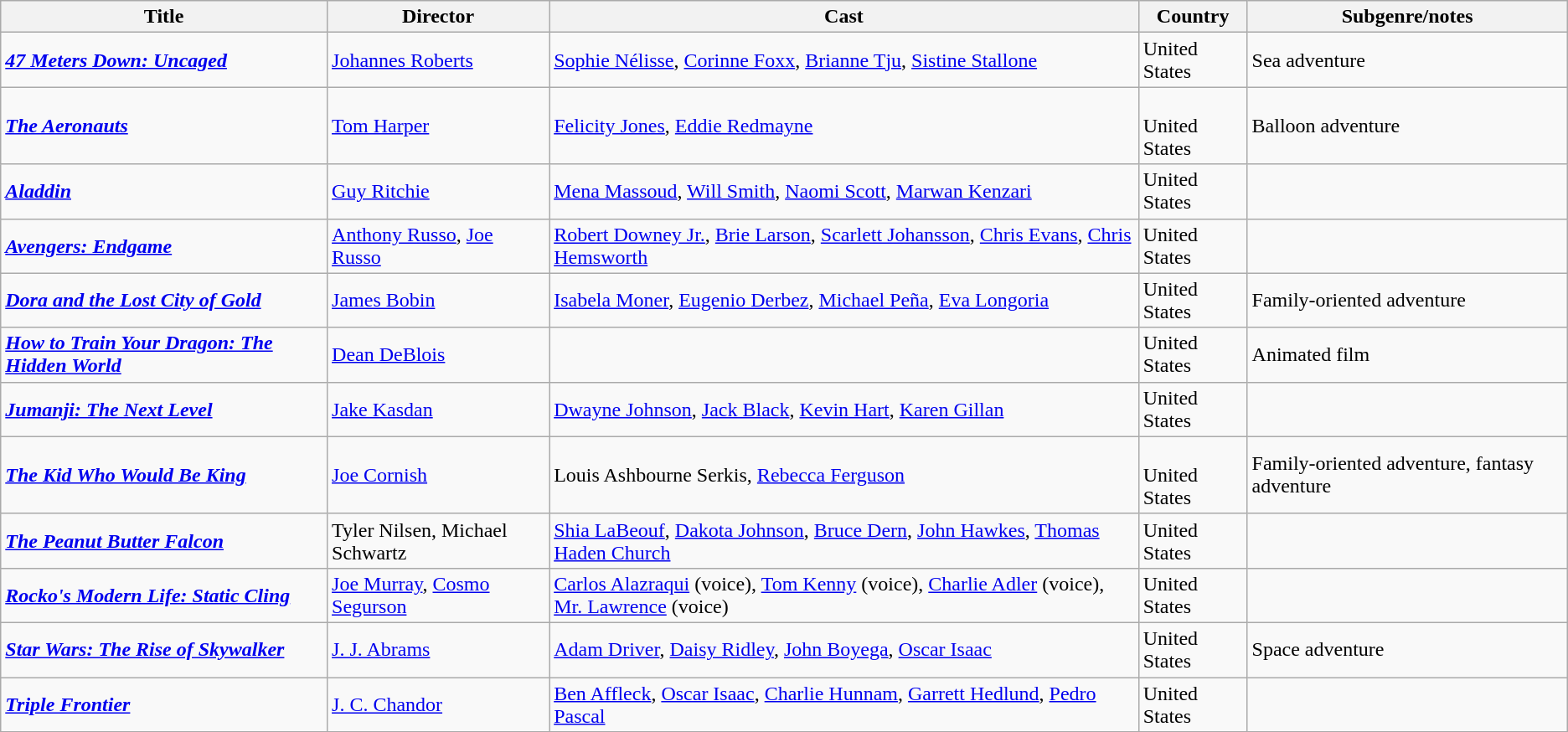<table class="wikitable">
<tr>
<th>Title</th>
<th>Director</th>
<th>Cast</th>
<th>Country</th>
<th>Subgenre/notes</th>
</tr>
<tr>
<td><strong><em><a href='#'>47 Meters Down: Uncaged</a></em></strong></td>
<td><a href='#'>Johannes Roberts</a></td>
<td><a href='#'>Sophie Nélisse</a>, <a href='#'>Corinne Foxx</a>, <a href='#'>Brianne Tju</a>, <a href='#'>Sistine Stallone</a></td>
<td>United States</td>
<td>Sea adventure</td>
</tr>
<tr>
<td><strong><em><a href='#'>The Aeronauts</a></em></strong></td>
<td><a href='#'>Tom Harper</a></td>
<td><a href='#'>Felicity Jones</a>, <a href='#'>Eddie Redmayne</a></td>
<td><br>United States</td>
<td>Balloon adventure</td>
</tr>
<tr>
<td><strong><em><a href='#'>Aladdin</a></em></strong></td>
<td><a href='#'>Guy Ritchie</a></td>
<td><a href='#'>Mena Massoud</a>, <a href='#'>Will Smith</a>, <a href='#'>Naomi Scott</a>, <a href='#'>Marwan Kenzari</a></td>
<td>United States</td>
<td></td>
</tr>
<tr>
<td><strong><em><a href='#'>Avengers: Endgame</a></em></strong></td>
<td><a href='#'>Anthony Russo</a>, <a href='#'>Joe Russo</a></td>
<td><a href='#'>Robert Downey Jr.</a>, <a href='#'>Brie Larson</a>, <a href='#'>Scarlett Johansson</a>, <a href='#'>Chris Evans</a>, <a href='#'>Chris Hemsworth</a></td>
<td>United States</td>
<td></td>
</tr>
<tr>
<td><strong><em><a href='#'>Dora and the Lost City of Gold</a></em></strong></td>
<td><a href='#'>James Bobin</a></td>
<td><a href='#'>Isabela Moner</a>, <a href='#'>Eugenio Derbez</a>, <a href='#'>Michael Peña</a>, <a href='#'>Eva Longoria</a></td>
<td>United States</td>
<td>Family-oriented adventure</td>
</tr>
<tr>
<td><strong><em><a href='#'>How to Train Your Dragon: The Hidden World</a></em></strong></td>
<td><a href='#'>Dean DeBlois</a></td>
<td></td>
<td>United States</td>
<td>Animated film</td>
</tr>
<tr>
<td><strong><em><a href='#'>Jumanji: The Next Level</a></em></strong></td>
<td><a href='#'>Jake Kasdan</a></td>
<td><a href='#'>Dwayne Johnson</a>, <a href='#'>Jack Black</a>, <a href='#'>Kevin Hart</a>, <a href='#'>Karen Gillan</a></td>
<td>United States</td>
<td></td>
</tr>
<tr>
<td><strong><em><a href='#'>The Kid Who Would Be King</a></em></strong></td>
<td><a href='#'>Joe Cornish</a></td>
<td>Louis Ashbourne Serkis, <a href='#'>Rebecca Ferguson</a></td>
<td><br>United States</td>
<td>Family-oriented adventure, fantasy adventure</td>
</tr>
<tr>
<td><strong><em><a href='#'>The Peanut Butter Falcon</a></em></strong></td>
<td>Tyler Nilsen, Michael Schwartz</td>
<td><a href='#'>Shia LaBeouf</a>, <a href='#'>Dakota Johnson</a>, <a href='#'>Bruce Dern</a>, <a href='#'>John Hawkes</a>, <a href='#'>Thomas Haden Church</a></td>
<td>United States</td>
<td></td>
</tr>
<tr>
<td><strong><em><a href='#'>Rocko's Modern Life: Static Cling</a></em></strong></td>
<td><a href='#'>Joe Murray</a>, <a href='#'>Cosmo Segurson</a></td>
<td><a href='#'>Carlos Alazraqui</a> (voice), <a href='#'>Tom Kenny</a> (voice), <a href='#'>Charlie Adler</a> (voice), <a href='#'>Mr. Lawrence</a> (voice)</td>
<td>United States</td>
<td></td>
</tr>
<tr>
<td><strong><em><a href='#'>Star Wars: The Rise of Skywalker</a></em></strong></td>
<td><a href='#'>J. J. Abrams</a></td>
<td><a href='#'>Adam Driver</a>, <a href='#'>Daisy Ridley</a>, <a href='#'>John Boyega</a>, <a href='#'>Oscar Isaac</a></td>
<td>United States</td>
<td>Space adventure</td>
</tr>
<tr>
<td><strong><em><a href='#'>Triple Frontier</a></em></strong></td>
<td><a href='#'>J. C. Chandor</a></td>
<td><a href='#'>Ben Affleck</a>, <a href='#'>Oscar Isaac</a>, <a href='#'>Charlie Hunnam</a>, <a href='#'>Garrett Hedlund</a>, <a href='#'>Pedro Pascal</a></td>
<td>United States</td>
<td></td>
</tr>
<tr>
</tr>
</table>
